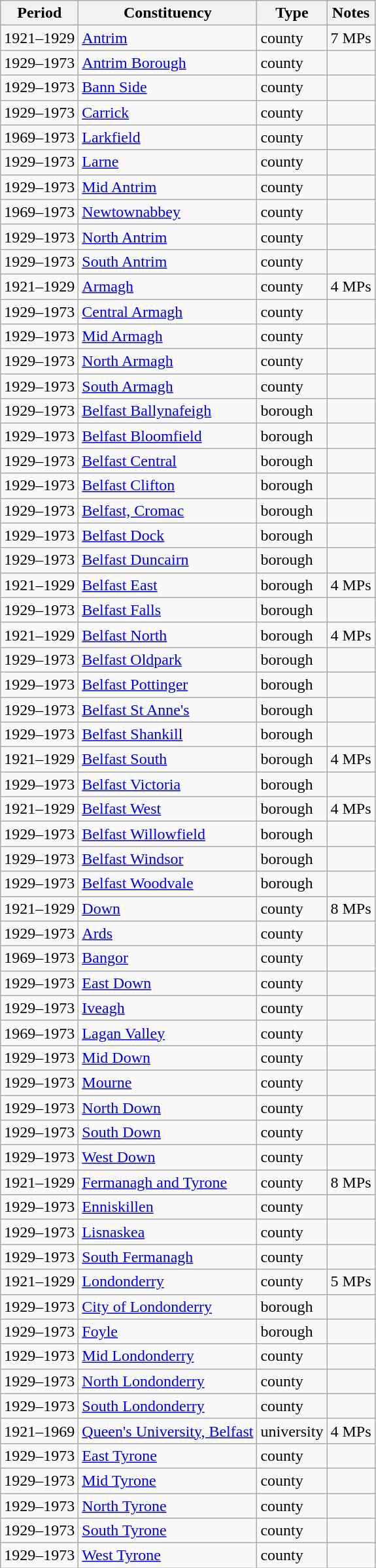<table class="wikitable sortable">
<tr>
<th>Period</th>
<th>Constituency</th>
<th>Type</th>
<th>Notes</th>
</tr>
<tr>
<td>1921–1929</td>
<td><a href='#'>Antrim</a></td>
<td>county</td>
<td>7 MPs</td>
</tr>
<tr>
<td>1929–1973</td>
<td><a href='#'>Antrim Borough</a></td>
<td>county</td>
<td></td>
</tr>
<tr>
<td>1929–1973</td>
<td><a href='#'>Bann Side</a></td>
<td>county</td>
<td></td>
</tr>
<tr>
<td>1929–1973</td>
<td><a href='#'>Carrick</a></td>
<td>county</td>
<td></td>
</tr>
<tr>
<td>1969–1973</td>
<td><a href='#'>Larkfield</a></td>
<td>county</td>
<td></td>
</tr>
<tr>
<td>1929–1973</td>
<td><a href='#'>Larne</a></td>
<td>county</td>
<td></td>
</tr>
<tr>
<td>1929–1973</td>
<td><a href='#'>Mid Antrim</a></td>
<td>county</td>
<td></td>
</tr>
<tr>
<td>1969–1973</td>
<td><a href='#'>Newtownabbey</a></td>
<td>county</td>
<td></td>
</tr>
<tr>
<td>1929–1973</td>
<td><a href='#'>North Antrim</a></td>
<td>county</td>
<td></td>
</tr>
<tr>
<td>1929–1973</td>
<td><a href='#'>South Antrim</a></td>
<td>county</td>
<td></td>
</tr>
<tr>
<td>1921–1929</td>
<td><a href='#'>Armagh</a></td>
<td>county</td>
<td>4 MPs</td>
</tr>
<tr>
<td>1929–1973</td>
<td><a href='#'>Central Armagh</a></td>
<td>county</td>
<td></td>
</tr>
<tr>
<td>1929–1973</td>
<td><a href='#'>Mid Armagh</a></td>
<td>county</td>
<td></td>
</tr>
<tr>
<td>1929–1973</td>
<td><a href='#'>North Armagh</a></td>
<td>county</td>
<td></td>
</tr>
<tr>
<td>1929–1973</td>
<td><a href='#'>South Armagh</a></td>
<td>county</td>
<td></td>
</tr>
<tr>
<td>1929–1973</td>
<td><a href='#'>Belfast Ballynafeigh</a></td>
<td>borough</td>
<td></td>
</tr>
<tr>
<td>1929–1973</td>
<td><a href='#'>Belfast Bloomfield</a></td>
<td>borough</td>
<td></td>
</tr>
<tr>
<td>1929–1973</td>
<td><a href='#'>Belfast Central</a></td>
<td>borough</td>
<td></td>
</tr>
<tr>
<td>1929–1973</td>
<td><a href='#'>Belfast Clifton</a></td>
<td>borough</td>
<td></td>
</tr>
<tr>
<td>1929–1973</td>
<td><a href='#'>Belfast, Cromac</a></td>
<td>borough</td>
<td></td>
</tr>
<tr>
<td>1929–1973</td>
<td><a href='#'>Belfast Dock</a></td>
<td>borough</td>
<td></td>
</tr>
<tr>
<td>1929–1973</td>
<td><a href='#'>Belfast Duncairn</a></td>
<td>borough</td>
<td></td>
</tr>
<tr>
<td>1921–1929</td>
<td><a href='#'>Belfast East</a></td>
<td>borough</td>
<td>4 MPs</td>
</tr>
<tr>
<td>1929–1973</td>
<td><a href='#'>Belfast Falls</a></td>
<td>borough</td>
<td></td>
</tr>
<tr>
<td>1921–1929</td>
<td><a href='#'>Belfast North</a></td>
<td>borough</td>
<td>4 MPs</td>
</tr>
<tr>
<td>1929–1973</td>
<td><a href='#'>Belfast Oldpark</a></td>
<td>borough</td>
<td></td>
</tr>
<tr>
<td>1929–1973</td>
<td><a href='#'>Belfast Pottinger</a></td>
<td>borough</td>
<td></td>
</tr>
<tr>
<td>1929–1973</td>
<td><a href='#'>Belfast St Anne's</a></td>
<td>borough</td>
<td></td>
</tr>
<tr>
<td>1929–1973</td>
<td><a href='#'>Belfast Shankill</a></td>
<td>borough</td>
<td></td>
</tr>
<tr>
<td>1921–1929</td>
<td><a href='#'>Belfast South</a></td>
<td>borough</td>
<td>4 MPs</td>
</tr>
<tr>
<td>1929–1973</td>
<td><a href='#'>Belfast Victoria</a></td>
<td>borough</td>
<td></td>
</tr>
<tr>
<td>1921–1929</td>
<td><a href='#'>Belfast West</a></td>
<td>borough</td>
<td>4 MPs</td>
</tr>
<tr>
<td>1929–1973</td>
<td><a href='#'>Belfast Willowfield</a></td>
<td>borough</td>
<td></td>
</tr>
<tr>
<td>1929–1973</td>
<td><a href='#'>Belfast Windsor</a></td>
<td>borough</td>
<td></td>
</tr>
<tr>
<td>1929–1973</td>
<td><a href='#'>Belfast Woodvale</a></td>
<td>borough</td>
<td></td>
</tr>
<tr>
<td>1921–1929</td>
<td><a href='#'>Down</a></td>
<td>county</td>
<td>8 MPs</td>
</tr>
<tr>
<td>1929–1973</td>
<td><a href='#'>Ards</a></td>
<td>county</td>
<td></td>
</tr>
<tr>
<td>1969–1973</td>
<td><a href='#'>Bangor</a></td>
<td>county</td>
<td></td>
</tr>
<tr>
<td>1929–1973</td>
<td><a href='#'>East Down</a></td>
<td>county</td>
<td></td>
</tr>
<tr>
<td>1929–1973</td>
<td><a href='#'>Iveagh</a></td>
<td>county</td>
<td></td>
</tr>
<tr>
<td>1969–1973</td>
<td><a href='#'>Lagan Valley</a></td>
<td>county</td>
<td></td>
</tr>
<tr>
<td>1929–1973</td>
<td><a href='#'>Mid Down</a></td>
<td>county</td>
<td></td>
</tr>
<tr>
<td>1929–1973</td>
<td><a href='#'>Mourne</a></td>
<td>county</td>
<td></td>
</tr>
<tr>
<td>1929–1973</td>
<td><a href='#'>North Down</a></td>
<td>county</td>
<td></td>
</tr>
<tr>
<td>1929–1973</td>
<td><a href='#'>South Down</a></td>
<td>county</td>
<td></td>
</tr>
<tr>
<td>1929–1973</td>
<td><a href='#'>West Down</a></td>
<td>county</td>
<td></td>
</tr>
<tr>
<td>1921–1929</td>
<td><a href='#'>Fermanagh and Tyrone</a></td>
<td>county</td>
<td>8 MPs</td>
</tr>
<tr>
<td>1929–1973</td>
<td><a href='#'>Enniskillen</a></td>
<td>county</td>
<td></td>
</tr>
<tr>
<td>1929–1973</td>
<td><a href='#'>Lisnaskea</a></td>
<td>county</td>
<td></td>
</tr>
<tr>
<td>1929–1973</td>
<td><a href='#'>South Fermanagh</a></td>
<td>county</td>
<td></td>
</tr>
<tr>
<td>1921–1929</td>
<td><a href='#'>Londonderry</a></td>
<td>county</td>
<td>5 MPs</td>
</tr>
<tr>
<td>1929–1973</td>
<td><a href='#'>City of Londonderry</a></td>
<td>borough</td>
<td></td>
</tr>
<tr>
<td>1929–1973</td>
<td><a href='#'>Foyle</a></td>
<td>borough</td>
<td></td>
</tr>
<tr>
<td>1929–1973</td>
<td><a href='#'>Mid Londonderry</a></td>
<td>county</td>
<td></td>
</tr>
<tr>
<td>1929–1973</td>
<td><a href='#'>North Londonderry</a></td>
<td>county</td>
<td></td>
</tr>
<tr>
<td>1929–1973</td>
<td><a href='#'>South Londonderry</a></td>
<td>county</td>
<td></td>
</tr>
<tr>
<td>1921–1969</td>
<td><a href='#'>Queen's University, Belfast</a></td>
<td>university</td>
<td>4 MPs</td>
</tr>
<tr>
<td>1929–1973</td>
<td><a href='#'>East Tyrone</a></td>
<td>county</td>
<td></td>
</tr>
<tr>
<td>1929–1973</td>
<td><a href='#'>Mid Tyrone</a></td>
<td>county</td>
<td></td>
</tr>
<tr>
<td>1929–1973</td>
<td><a href='#'>North Tyrone</a></td>
<td>county</td>
<td></td>
</tr>
<tr>
<td>1929–1973</td>
<td><a href='#'>South Tyrone</a></td>
<td>county</td>
<td></td>
</tr>
<tr>
<td>1929–1973</td>
<td><a href='#'>West Tyrone</a></td>
<td>county</td>
<td></td>
</tr>
</table>
